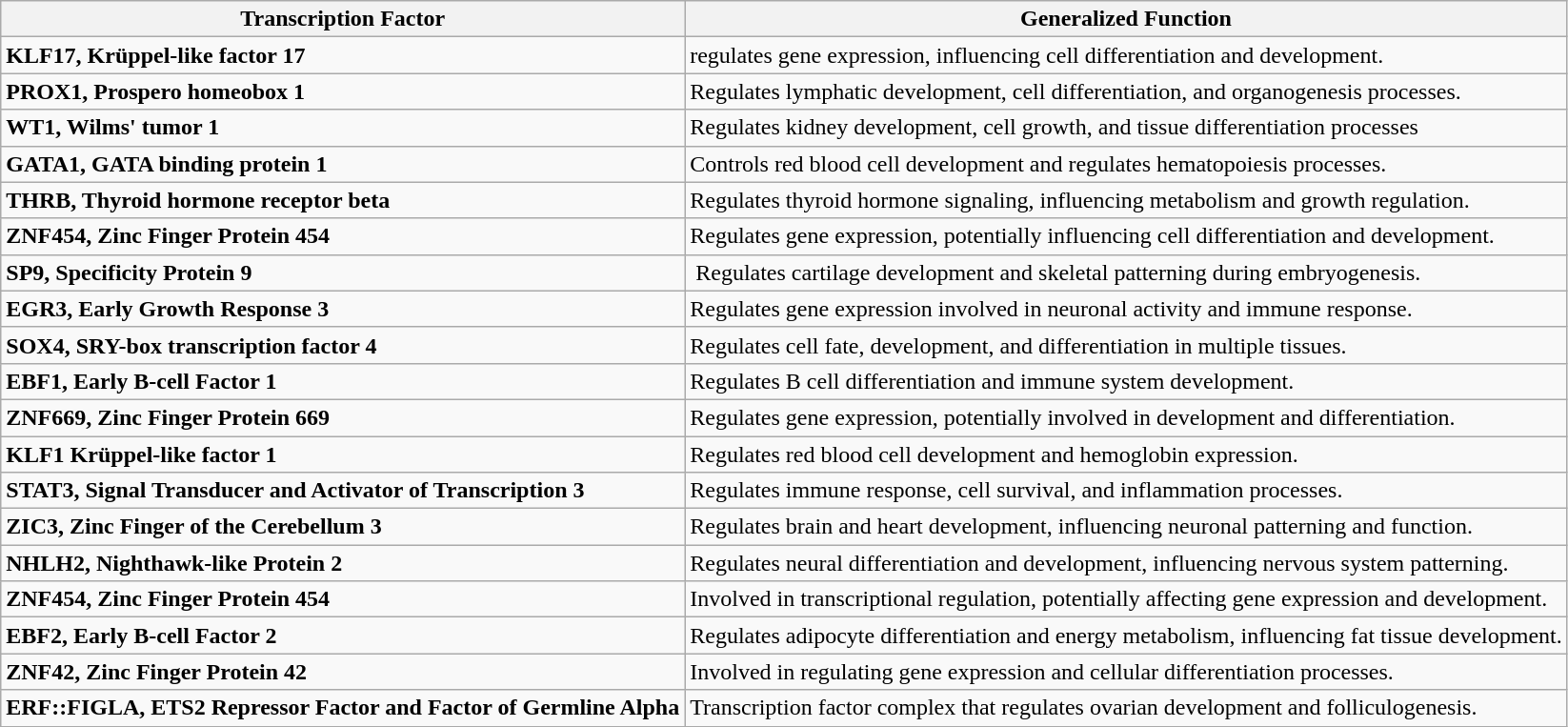<table class="wikitable mw-collapsible">
<tr>
<th>Transcription Factor</th>
<th>Generalized Function</th>
</tr>
<tr>
<td><strong>KLF17, Krüppel-like factor 17</strong></td>
<td>regulates gene expression, influencing cell differentiation and development.</td>
</tr>
<tr>
<td><strong>PROX1, Prospero homeobox 1</strong></td>
<td>Regulates lymphatic development, cell differentiation, and organogenesis processes.</td>
</tr>
<tr>
<td><strong>WT1, Wilms' tumor 1</strong></td>
<td>Regulates kidney development, cell growth, and tissue differentiation processes</td>
</tr>
<tr>
<td><strong>GATA1, GATA binding protein 1</strong></td>
<td>Controls red blood cell development and regulates hematopoiesis processes.</td>
</tr>
<tr>
<td><strong>THRB, Thyroid hormone receptor beta</strong></td>
<td>Regulates thyroid hormone signaling, influencing metabolism and growth regulation.</td>
</tr>
<tr>
<td><strong>ZNF454, Zinc Finger Protein 454</strong></td>
<td>Regulates gene expression, potentially influencing cell differentiation and development.</td>
</tr>
<tr>
<td><strong>SP9, Specificity Protein 9</strong></td>
<td> Regulates cartilage development and skeletal patterning during embryogenesis.</td>
</tr>
<tr>
<td><strong>EGR3,</strong> <strong>Early Growth Response 3</strong></td>
<td>Regulates gene expression involved in neuronal activity and immune response.</td>
</tr>
<tr>
<td><strong>SOX4, SRY-box transcription factor 4</strong></td>
<td>Regulates cell fate, development, and differentiation in multiple tissues.</td>
</tr>
<tr>
<td><strong>EBF1, Early B-cell Factor 1</strong></td>
<td>Regulates B cell differentiation and immune system development.</td>
</tr>
<tr>
<td><strong>ZNF669,</strong> <strong>Zinc Finger Protein 669</strong></td>
<td>Regulates gene expression, potentially involved in development and differentiation.</td>
</tr>
<tr>
<td><strong>KLF1 Krüppel-like factor 1</strong></td>
<td>Regulates red blood cell development and hemoglobin expression.</td>
</tr>
<tr>
<td><strong>STAT3, Signal Transducer and Activator of Transcription 3</strong></td>
<td>Regulates immune response, cell survival, and inflammation processes.</td>
</tr>
<tr>
<td><strong>ZIC3, Zinc Finger of the Cerebellum 3</strong></td>
<td>Regulates brain and heart development, influencing neuronal patterning and function.</td>
</tr>
<tr>
<td><strong>NHLH2, Nighthawk-like Protein 2</strong></td>
<td>Regulates neural differentiation and development, influencing nervous system patterning.</td>
</tr>
<tr>
<td><strong>ZNF454, Zinc Finger Protein 454</strong></td>
<td>Involved in transcriptional regulation, potentially affecting gene expression and development.</td>
</tr>
<tr>
<td><strong>EBF2, Early B-cell Factor 2</strong></td>
<td>Regulates adipocyte differentiation and energy metabolism, influencing fat tissue development.</td>
</tr>
<tr>
<td><strong>ZNF42, Zinc Finger Protein 42</strong></td>
<td>Involved in regulating gene expression and cellular differentiation processes.</td>
</tr>
<tr>
<td><strong>ERF::FIGLA, ETS2 Repressor Factor and Factor of Germline Alpha</strong></td>
<td>Transcription factor complex that regulates ovarian development and folliculogenesis.</td>
</tr>
</table>
